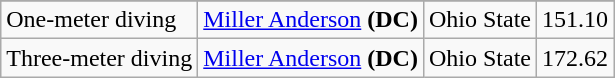<table class="wikitable sortable" style="text-align:left">
<tr>
</tr>
<tr>
<td>One-meter diving</td>
<td><a href='#'>Miller Anderson</a> <strong>(DC)</strong></td>
<td>Ohio State</td>
<td>151.10</td>
</tr>
<tr>
<td>Three-meter diving</td>
<td><a href='#'>Miller Anderson</a> <strong>(DC)</strong></td>
<td>Ohio State</td>
<td>172.62</td>
</tr>
</table>
